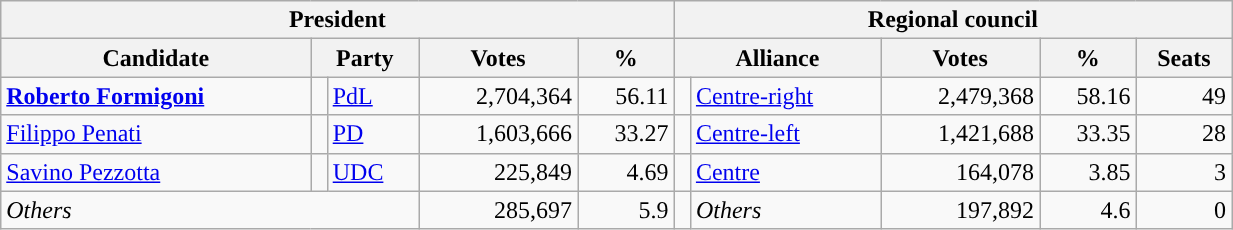<table class="wikitable" style="text-align:right; style="width=65%">
<tr>
<th colspan="5">President</th>
<th colspan="7">Regional council</th>
</tr>
<tr>
<th>Candidate</th>
<th colspan="2">Party</th>
<th>Votes</th>
<th>%</th>
<th colspan="2">Alliance</th>
<th>Votes</th>
<th>%</th>
<th>Seats</th>
</tr>
<tr>
<td style="text-align:left"><strong><a href='#'>Roberto Formigoni</a></strong></td>
<td></td>
<td style="text-align:left"><a href='#'>PdL</a></td>
<td>2,704,364</td>
<td>56.11</td>
<td></td>
<td style="text-align:left"><a href='#'>Centre-right</a></td>
<td>2,479,368</td>
<td>58.16</td>
<td>49</td>
</tr>
<tr>
<td style="text-align:left"><a href='#'>Filippo Penati</a></td>
<td></td>
<td style="text-align:left"><a href='#'>PD</a></td>
<td>1,603,666</td>
<td>33.27</td>
<td></td>
<td style="text-align:left"><a href='#'>Centre-left</a></td>
<td>1,421,688</td>
<td>33.35</td>
<td>28</td>
</tr>
<tr>
<td style="text-align:left"><a href='#'>Savino Pezzotta</a></td>
<td></td>
<td style="text-align:left"><a href='#'>UDC</a></td>
<td>225,849</td>
<td>4.69</td>
<td></td>
<td style="text-align:left"><a href='#'>Centre</a></td>
<td>164,078</td>
<td>3.85</td>
<td>3</td>
</tr>
<tr>
<td colspan="3" style="text-align:left"><em>Others</em></td>
<td>285,697</td>
<td>5.9</td>
<td></td>
<td style="text-align:left"><em>Others</em></td>
<td>197,892</td>
<td>4.6</td>
<td>0</td>
</tr>
</table>
